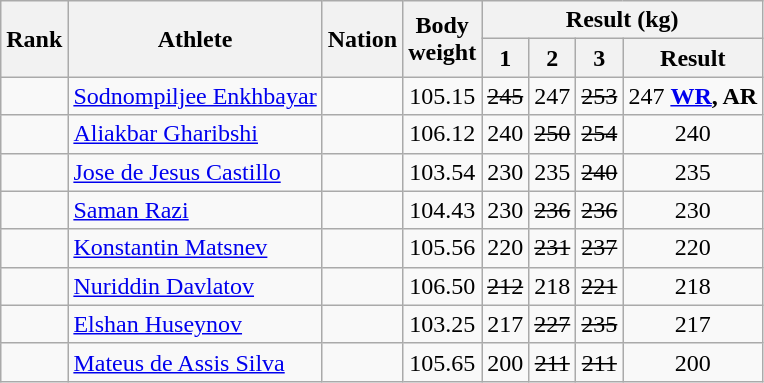<table class="wikitable sortable" style="text-align:center;">
<tr>
<th rowspan=2>Rank</th>
<th rowspan=2>Athlete</th>
<th rowspan=2>Nation</th>
<th rowspan=2>Body<br>weight</th>
<th colspan=4>Result (kg)</th>
</tr>
<tr>
<th>1</th>
<th>2</th>
<th>3</th>
<th>Result</th>
</tr>
<tr>
<td></td>
<td align=left><a href='#'>Sodnompiljee Enkhbayar</a></td>
<td align=left></td>
<td>105.15</td>
<td><s>245</s></td>
<td>247</td>
<td><s>253</s></td>
<td>247 <strong><a href='#'>WR</a>, AR</strong></td>
</tr>
<tr>
<td></td>
<td align=left><a href='#'>Aliakbar Gharibshi</a></td>
<td align=left></td>
<td>106.12</td>
<td>240</td>
<td><s>250</s></td>
<td><s>254</s></td>
<td>240</td>
</tr>
<tr>
<td></td>
<td align=left><a href='#'>Jose de Jesus Castillo</a></td>
<td align=left></td>
<td>103.54</td>
<td>230</td>
<td>235</td>
<td><s>240</s></td>
<td>235</td>
</tr>
<tr>
<td></td>
<td align=left><a href='#'>Saman Razi</a></td>
<td align=left></td>
<td>104.43</td>
<td>230</td>
<td><s>236</s></td>
<td><s>236</s></td>
<td>230</td>
</tr>
<tr>
<td></td>
<td align=left><a href='#'>Konstantin Matsnev</a></td>
<td align=left></td>
<td>105.56</td>
<td>220</td>
<td><s>231</s></td>
<td><s>237</s></td>
<td>220</td>
</tr>
<tr>
<td></td>
<td align=left><a href='#'>Nuriddin Davlatov</a></td>
<td align=left></td>
<td>106.50</td>
<td><s>212</s></td>
<td>218</td>
<td><s>221</s></td>
<td>218</td>
</tr>
<tr>
<td></td>
<td align=left><a href='#'>Elshan Huseynov</a></td>
<td align=left></td>
<td>103.25</td>
<td>217</td>
<td><s>227</s></td>
<td><s>235</s></td>
<td>217</td>
</tr>
<tr>
<td></td>
<td align=left><a href='#'>Mateus de Assis Silva</a></td>
<td align=left></td>
<td>105.65</td>
<td>200</td>
<td><s>211</s></td>
<td><s>211</s></td>
<td>200</td>
</tr>
</table>
